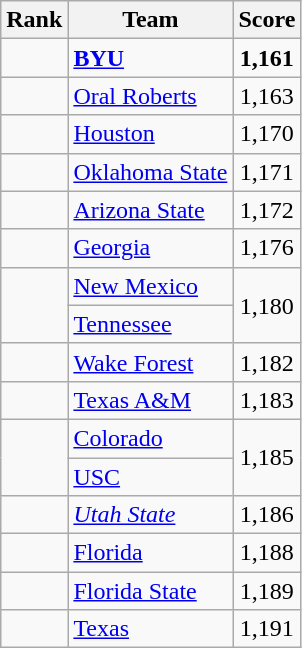<table class="wikitable sortable" style="text-align:center">
<tr>
<th dat-sort-type=number>Rank</th>
<th>Team</th>
<th>Score</th>
</tr>
<tr>
<td></td>
<td align=left><strong><a href='#'>BYU</a></strong></td>
<td><strong>1,161</strong></td>
</tr>
<tr>
<td></td>
<td align=left><a href='#'>Oral Roberts</a></td>
<td>1,163</td>
</tr>
<tr>
<td></td>
<td align=left><a href='#'>Houston</a></td>
<td>1,170</td>
</tr>
<tr>
<td></td>
<td align=left><a href='#'>Oklahoma State</a></td>
<td>1,171</td>
</tr>
<tr>
<td></td>
<td align=left><a href='#'>Arizona State</a></td>
<td>1,172</td>
</tr>
<tr>
<td></td>
<td align=left><a href='#'>Georgia</a></td>
<td>1,176</td>
</tr>
<tr>
<td rowspan=2></td>
<td align=left><a href='#'>New Mexico</a></td>
<td rowspan=2>1,180</td>
</tr>
<tr>
<td align=left><a href='#'>Tennessee</a></td>
</tr>
<tr>
<td></td>
<td align=left><a href='#'>Wake Forest</a></td>
<td>1,182</td>
</tr>
<tr>
<td></td>
<td align=left><a href='#'>Texas A&M</a></td>
<td>1,183</td>
</tr>
<tr>
<td rowspan=2></td>
<td align=left><a href='#'>Colorado</a></td>
<td rowspan=2>1,185</td>
</tr>
<tr>
<td align=left><a href='#'>USC</a></td>
</tr>
<tr>
<td></td>
<td align=left><em><a href='#'>Utah State</a></em></td>
<td>1,186</td>
</tr>
<tr>
<td></td>
<td align=left><a href='#'>Florida</a></td>
<td>1,188</td>
</tr>
<tr>
<td></td>
<td align=left><a href='#'>Florida State</a></td>
<td>1,189</td>
</tr>
<tr>
<td></td>
<td align=left><a href='#'>Texas</a></td>
<td>1,191</td>
</tr>
</table>
